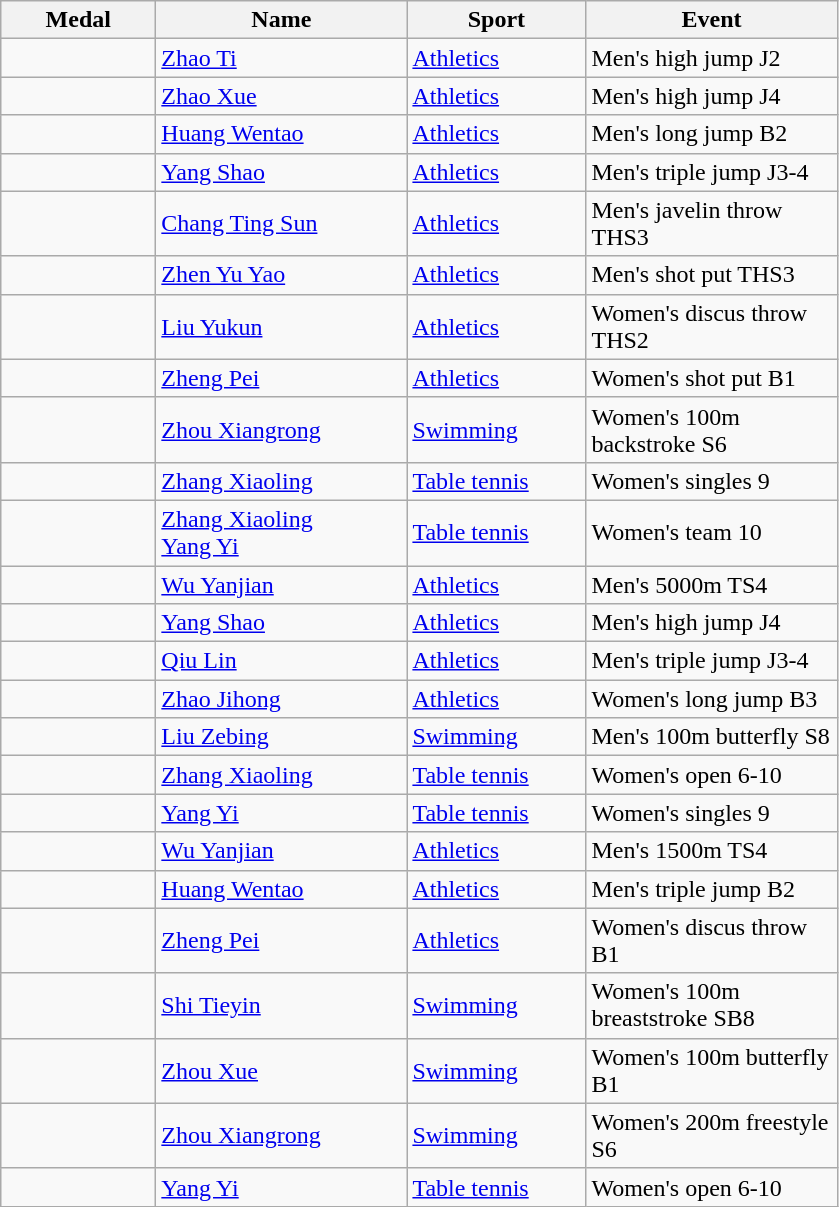<table class="wikitable">
<tr>
<th style="width:6em">Medal</th>
<th style="width:10em">Name</th>
<th style="width:7em">Sport</th>
<th style="width:10em">Event</th>
</tr>
<tr>
<td></td>
<td><a href='#'>Zhao Ti</a></td>
<td><a href='#'>Athletics</a></td>
<td>Men's high jump J2</td>
</tr>
<tr>
<td></td>
<td><a href='#'>Zhao Xue</a></td>
<td><a href='#'>Athletics</a></td>
<td>Men's high jump J4</td>
</tr>
<tr>
<td></td>
<td><a href='#'>Huang Wentao</a></td>
<td><a href='#'>Athletics</a></td>
<td>Men's long jump B2</td>
</tr>
<tr>
<td></td>
<td><a href='#'>Yang Shao</a></td>
<td><a href='#'>Athletics</a></td>
<td>Men's triple jump J3-4</td>
</tr>
<tr>
<td></td>
<td><a href='#'>Chang Ting Sun</a></td>
<td><a href='#'>Athletics</a></td>
<td>Men's javelin throw THS3</td>
</tr>
<tr>
<td></td>
<td><a href='#'>Zhen Yu Yao</a></td>
<td><a href='#'>Athletics</a></td>
<td>Men's shot put THS3</td>
</tr>
<tr>
<td></td>
<td><a href='#'>Liu Yukun</a></td>
<td><a href='#'>Athletics</a></td>
<td>Women's discus throw THS2</td>
</tr>
<tr>
<td></td>
<td><a href='#'>Zheng Pei</a></td>
<td><a href='#'>Athletics</a></td>
<td>Women's shot put B1</td>
</tr>
<tr>
<td></td>
<td><a href='#'>Zhou Xiangrong</a></td>
<td><a href='#'>Swimming</a></td>
<td>Women's 100m backstroke S6</td>
</tr>
<tr>
<td></td>
<td><a href='#'>Zhang Xiaoling</a></td>
<td><a href='#'>Table tennis</a></td>
<td>Women's singles 9</td>
</tr>
<tr>
<td></td>
<td><a href='#'>Zhang Xiaoling</a><br> <a href='#'>Yang Yi</a></td>
<td><a href='#'>Table tennis</a></td>
<td>Women's team 10</td>
</tr>
<tr>
<td></td>
<td><a href='#'>Wu Yanjian</a></td>
<td><a href='#'>Athletics</a></td>
<td>Men's 5000m TS4</td>
</tr>
<tr>
<td></td>
<td><a href='#'>Yang Shao</a></td>
<td><a href='#'>Athletics</a></td>
<td>Men's high jump J4</td>
</tr>
<tr>
<td></td>
<td><a href='#'>Qiu Lin</a></td>
<td><a href='#'>Athletics</a></td>
<td>Men's triple jump J3-4</td>
</tr>
<tr>
<td></td>
<td><a href='#'>Zhao Jihong</a></td>
<td><a href='#'>Athletics</a></td>
<td>Women's long jump B3</td>
</tr>
<tr>
<td></td>
<td><a href='#'>Liu Zebing</a></td>
<td><a href='#'>Swimming</a></td>
<td>Men's 100m butterfly S8</td>
</tr>
<tr>
<td></td>
<td><a href='#'>Zhang Xiaoling</a></td>
<td><a href='#'>Table tennis</a></td>
<td>Women's open 6-10</td>
</tr>
<tr>
<td></td>
<td><a href='#'>Yang Yi</a></td>
<td><a href='#'>Table tennis</a></td>
<td>Women's singles 9</td>
</tr>
<tr>
<td></td>
<td><a href='#'>Wu Yanjian</a></td>
<td><a href='#'>Athletics</a></td>
<td>Men's 1500m TS4</td>
</tr>
<tr>
<td></td>
<td><a href='#'>Huang Wentao</a></td>
<td><a href='#'>Athletics</a></td>
<td>Men's triple jump B2</td>
</tr>
<tr>
<td></td>
<td><a href='#'>Zheng Pei</a></td>
<td><a href='#'>Athletics</a></td>
<td>Women's discus throw B1</td>
</tr>
<tr>
<td></td>
<td><a href='#'>Shi Tieyin</a></td>
<td><a href='#'>Swimming</a></td>
<td>Women's 100m breaststroke SB8</td>
</tr>
<tr>
<td></td>
<td><a href='#'>Zhou Xue</a></td>
<td><a href='#'>Swimming</a></td>
<td>Women's 100m butterfly B1</td>
</tr>
<tr>
<td></td>
<td><a href='#'>Zhou Xiangrong</a></td>
<td><a href='#'>Swimming</a></td>
<td>Women's 200m freestyle S6</td>
</tr>
<tr>
<td></td>
<td><a href='#'>Yang Yi</a></td>
<td><a href='#'>Table tennis</a></td>
<td>Women's open 6-10</td>
</tr>
</table>
